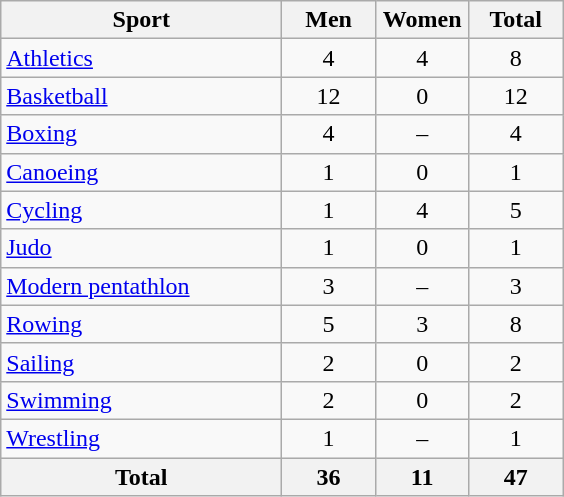<table class="wikitable sortable" style="text-align:center;">
<tr>
<th width=180>Sport</th>
<th width=55>Men</th>
<th width=55>Women</th>
<th width=55>Total</th>
</tr>
<tr>
<td align=left><a href='#'>Athletics</a></td>
<td>4</td>
<td>4</td>
<td>8</td>
</tr>
<tr>
<td align=left><a href='#'>Basketball</a></td>
<td>12</td>
<td>0</td>
<td>12</td>
</tr>
<tr>
<td align=left><a href='#'>Boxing</a></td>
<td>4</td>
<td>–</td>
<td>4</td>
</tr>
<tr>
<td align=left><a href='#'>Canoeing</a></td>
<td>1</td>
<td>0</td>
<td>1</td>
</tr>
<tr>
<td align=left><a href='#'>Cycling</a></td>
<td>1</td>
<td>4</td>
<td>5</td>
</tr>
<tr>
<td align=left><a href='#'>Judo</a></td>
<td>1</td>
<td>0</td>
<td>1</td>
</tr>
<tr>
<td align=left><a href='#'>Modern pentathlon</a></td>
<td>3</td>
<td>–</td>
<td>3</td>
</tr>
<tr>
<td align=left><a href='#'>Rowing</a></td>
<td>5</td>
<td>3</td>
<td>8</td>
</tr>
<tr>
<td align=left><a href='#'>Sailing</a></td>
<td>2</td>
<td>0</td>
<td>2</td>
</tr>
<tr>
<td align=left><a href='#'>Swimming</a></td>
<td>2</td>
<td>0</td>
<td>2</td>
</tr>
<tr>
<td align=left><a href='#'>Wrestling</a></td>
<td>1</td>
<td>–</td>
<td>1</td>
</tr>
<tr>
<th>Total</th>
<th>36</th>
<th>11</th>
<th>47</th>
</tr>
</table>
